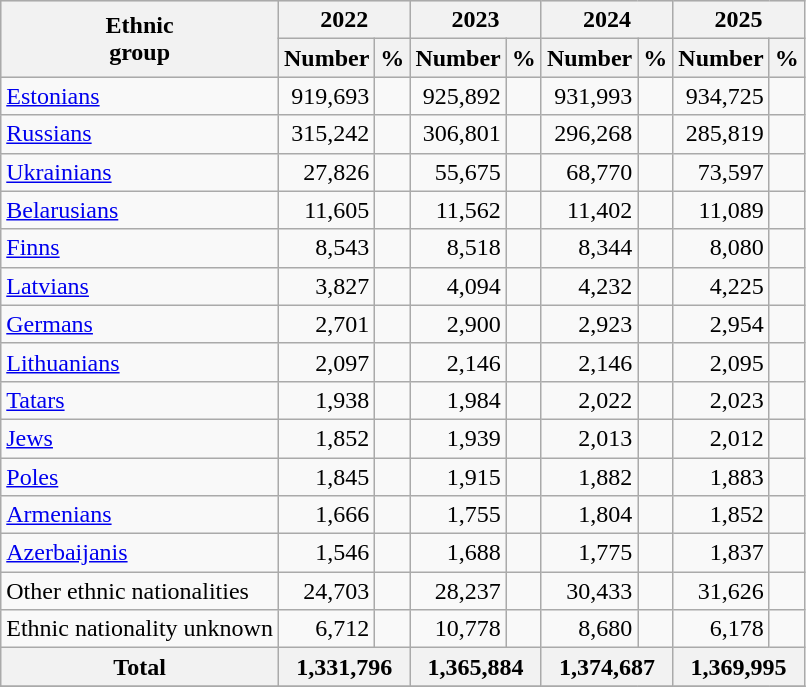<table class="wikitable sortable" style="text-align: right;">
<tr bgcolor="#e0e0e0">
<th rowspan="2">Ethnic<br>group</th>
<th colspan=2>2022</th>
<th colspan=2>2023</th>
<th colspan=2>2024</th>
<th colspan="2">2025</th>
</tr>
<tr bgcolor="#e0e0e0">
<th>Number</th>
<th>%</th>
<th>Number</th>
<th>%</th>
<th>Number</th>
<th>%</th>
<th>Number</th>
<th>%</th>
</tr>
<tr>
<td align=left><a href='#'>Estonians</a></td>
<td>919,693</td>
<td></td>
<td>925,892</td>
<td></td>
<td>931,993</td>
<td></td>
<td>934,725</td>
<td></td>
</tr>
<tr>
<td align=left><a href='#'>Russians</a></td>
<td>315,242</td>
<td></td>
<td>306,801</td>
<td></td>
<td>296,268</td>
<td></td>
<td>285,819</td>
<td></td>
</tr>
<tr>
<td align=left><a href='#'>Ukrainians</a></td>
<td>27,826</td>
<td></td>
<td>55,675</td>
<td></td>
<td>68,770</td>
<td></td>
<td>73,597</td>
<td></td>
</tr>
<tr>
<td align=left><a href='#'>Belarusians</a></td>
<td>11,605</td>
<td></td>
<td>11,562</td>
<td></td>
<td>11,402</td>
<td></td>
<td>11,089</td>
<td></td>
</tr>
<tr>
<td align=left><a href='#'>Finns</a></td>
<td>8,543</td>
<td></td>
<td>8,518</td>
<td></td>
<td>8,344</td>
<td></td>
<td>8,080</td>
<td></td>
</tr>
<tr>
<td align=left><a href='#'>Latvians</a></td>
<td>3,827</td>
<td></td>
<td>4,094</td>
<td></td>
<td>4,232</td>
<td></td>
<td>4,225</td>
<td></td>
</tr>
<tr>
<td align=left><a href='#'>Germans</a></td>
<td>2,701</td>
<td></td>
<td>2,900</td>
<td></td>
<td>2,923</td>
<td></td>
<td>2,954</td>
<td></td>
</tr>
<tr>
<td align=left><a href='#'>Lithuanians</a></td>
<td>2,097</td>
<td></td>
<td>2,146</td>
<td></td>
<td>2,146</td>
<td></td>
<td>2,095</td>
<td></td>
</tr>
<tr>
<td align=left><a href='#'>Tatars</a></td>
<td>1,938</td>
<td></td>
<td>1,984</td>
<td></td>
<td>2,022</td>
<td></td>
<td>2,023</td>
<td></td>
</tr>
<tr>
<td align=left><a href='#'>Jews</a></td>
<td>1,852</td>
<td></td>
<td>1,939</td>
<td></td>
<td>2,013</td>
<td></td>
<td>2,012</td>
<td></td>
</tr>
<tr>
<td align=left><a href='#'>Poles</a></td>
<td>1,845</td>
<td></td>
<td>1,915</td>
<td></td>
<td>1,882</td>
<td></td>
<td>1,883</td>
<td></td>
</tr>
<tr>
<td align=left><a href='#'>Armenians</a></td>
<td>1,666</td>
<td></td>
<td>1,755</td>
<td></td>
<td>1,804</td>
<td></td>
<td>1,852</td>
<td></td>
</tr>
<tr>
<td align=left><a href='#'>Azerbaijanis</a></td>
<td>1,546</td>
<td></td>
<td>1,688</td>
<td></td>
<td>1,775</td>
<td></td>
<td>1,837</td>
<td></td>
</tr>
<tr>
<td align=left>Other ethnic nationalities</td>
<td>24,703</td>
<td></td>
<td>28,237</td>
<td></td>
<td>30,433</td>
<td></td>
<td>31,626</td>
<td></td>
</tr>
<tr>
<td align=left>Ethnic nationality unknown</td>
<td>6,712</td>
<td></td>
<td>10,778</td>
<td></td>
<td>8,680</td>
<td></td>
<td>6,178</td>
<td></td>
</tr>
<tr>
<th align=left>Total</th>
<th colspan=2>1,331,796</th>
<th colspan=2>1,365,884</th>
<th colspan=2>1,374,687</th>
<th colspan="2">1,369,995</th>
</tr>
<tr>
</tr>
</table>
